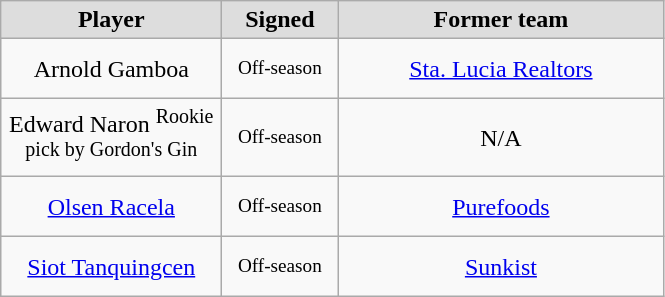<table class="wikitable" style="text-align: center">
<tr align="center" bgcolor="#dddddd">
<td style="width:140px"><strong>Player</strong></td>
<td style="width:70px"><strong>Signed</strong></td>
<td style="width:210px"><strong>Former team</strong></td>
</tr>
<tr style="height:40px">
<td>Arnold Gamboa</td>
<td style="font-size: 80%">Off-season</td>
<td><a href='#'>Sta. Lucia Realtors</a></td>
</tr>
<tr style="height:40px">
<td>Edward Naron <sup>Rookie pick by Gordon's Gin</sup></td>
<td style="font-size: 80%">Off-season</td>
<td>N/A</td>
</tr>
<tr style="height:40px">
<td><a href='#'>Olsen Racela</a></td>
<td style="font-size: 80%">Off-season</td>
<td><a href='#'>Purefoods</a></td>
</tr>
<tr style="height:40px">
<td><a href='#'>Siot Tanquingcen</a></td>
<td style="font-size: 80%">Off-season</td>
<td><a href='#'>Sunkist</a></td>
</tr>
</table>
